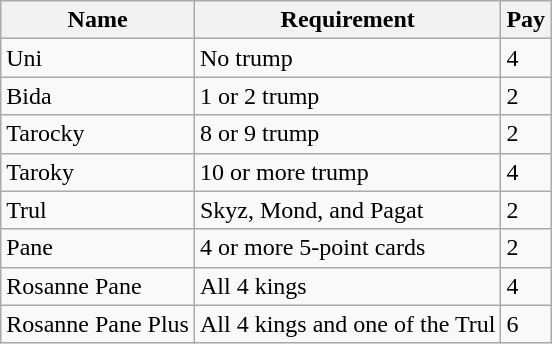<table class="wikitable">
<tr>
<th>Name</th>
<th>Requirement</th>
<th>Pay</th>
</tr>
<tr>
<td>Uni</td>
<td>No trump</td>
<td>4</td>
</tr>
<tr>
<td>Bida</td>
<td>1 or 2 trump</td>
<td>2</td>
</tr>
<tr>
<td>Tarocky</td>
<td>8 or 9 trump</td>
<td>2</td>
</tr>
<tr>
<td>Taroky</td>
<td>10 or more trump</td>
<td>4</td>
</tr>
<tr>
<td>Trul</td>
<td>Skyz, Mond, and Pagat</td>
<td>2</td>
</tr>
<tr>
<td>Pane</td>
<td>4 or more 5-point cards</td>
<td>2</td>
</tr>
<tr>
<td>Rosanne Pane</td>
<td>All 4 kings</td>
<td>4</td>
</tr>
<tr>
<td>Rosanne Pane Plus</td>
<td>All 4 kings and one of the Trul</td>
<td>6</td>
</tr>
</table>
